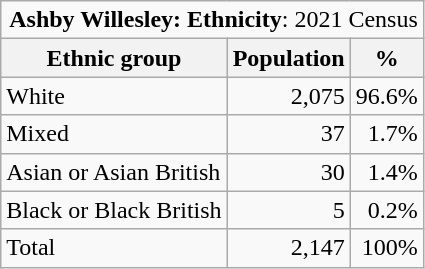<table class="wikitable">
<tr>
<td colspan="14" style="text-align:right;"><strong>Ashby Willesley: Ethnicity</strong>: 2021 Census</td>
</tr>
<tr>
<th>Ethnic group</th>
<th>Population</th>
<th>%</th>
</tr>
<tr>
<td>White</td>
<td style="text-align:right;">2,075</td>
<td style="text-align:right;">96.6%</td>
</tr>
<tr>
<td>Mixed</td>
<td style="text-align:right;">37</td>
<td style="text-align:right;">1.7%</td>
</tr>
<tr>
<td>Asian or Asian British</td>
<td style="text-align:right;">30</td>
<td style="text-align:right;">1.4%</td>
</tr>
<tr>
<td>Black or Black British</td>
<td style="text-align:right;">5</td>
<td style="text-align:right;">0.2%</td>
</tr>
<tr>
<td>Total</td>
<td style="text-align:right;">2,147</td>
<td style="text-align:right;">100%</td>
</tr>
</table>
